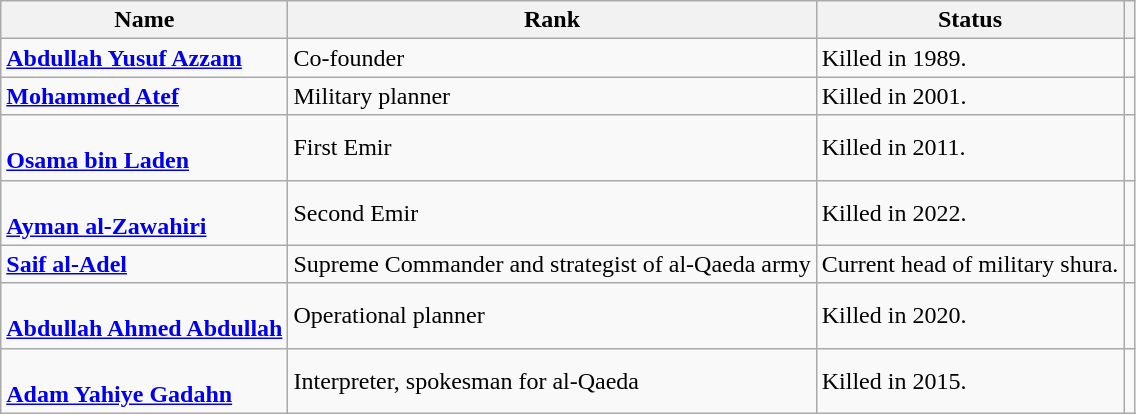<table class="wikitable sortable">
<tr>
<th>Name</th>
<th>Rank</th>
<th>Status</th>
<th></th>
</tr>
<tr>
<td><strong><a href='#'>Abdullah Yusuf Azzam</a></strong></td>
<td>Co-founder</td>
<td>Killed in 1989.</td>
<td></td>
</tr>
<tr>
<td><strong><a href='#'>Mohammed Atef</a></strong></td>
<td>Military planner</td>
<td>Killed in 2001.</td>
<td></td>
</tr>
<tr>
<td><br><strong><a href='#'>Osama bin Laden</a></strong></td>
<td>First Emir</td>
<td>Killed in 2011.</td>
<td></td>
</tr>
<tr>
<td><br><strong><a href='#'>Ayman al-Zawahiri</a></strong></td>
<td>Second Emir</td>
<td>Killed in 2022.</td>
<td></td>
</tr>
<tr>
<td><strong><a href='#'>Saif al-Adel</a></strong></td>
<td>Supreme Commander and strategist of al-Qaeda army</td>
<td>Current head of military shura.</td>
<td></td>
</tr>
<tr>
<td><br><strong><a href='#'>Abdullah Ahmed Abdullah</a></strong></td>
<td>Operational planner</td>
<td>Killed in 2020.</td>
<td></td>
</tr>
<tr>
<td><br><strong><a href='#'>Adam Yahiye Gadahn</a></strong></td>
<td>Interpreter, spokesman for al-Qaeda</td>
<td>Killed in 2015.</td>
<td></td>
</tr>
</table>
